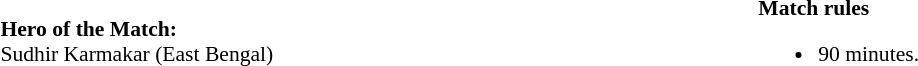<table width=100% style="font-size: 90%">
<tr>
<td><br><strong>Hero of the Match:</strong><br>Sudhir Karmakar (East Bengal)</td>
<td style="width:60%; vertical-align:top;"><br><strong>Match rules</strong><ul><li>90 minutes.</li></ul></td>
</tr>
</table>
